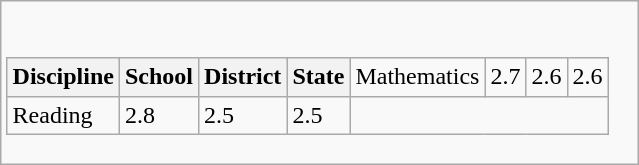<table class="wikitable">
<tr>
<td colspan="2"><br><table class="wikitable">
<tr>
<th>Discipline</th>
<th>School</th>
<th>District</th>
<th>State</th>
<td>Mathematics</td>
<td>2.7</td>
<td>2.6</td>
<td>2.6</td>
</tr>
<tr>
<td>Reading</td>
<td>2.8</td>
<td>2.5</td>
<td>2.5</td>
</tr>
</table>
</td>
</tr>
</table>
